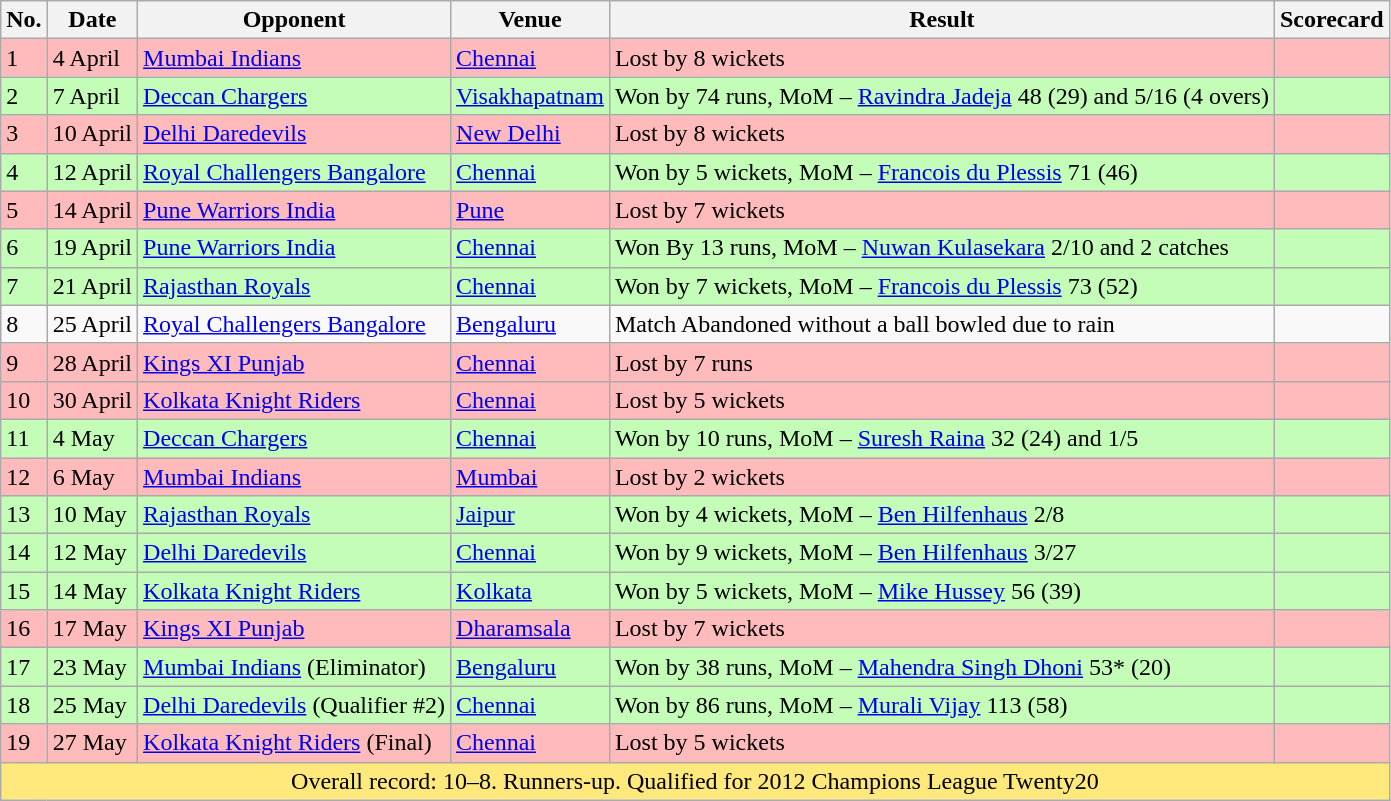<table class="wikitable sortable">
<tr>
<th>No.</th>
<th>Date</th>
<th>Opponent</th>
<th>Venue</th>
<th>Result</th>
<th>Scorecard</th>
</tr>
<tr style="background:#fbb;">
<td>1</td>
<td>4 April</td>
<td><a href='#'>Mumbai Indians</a></td>
<td><a href='#'>Chennai</a></td>
<td>Lost by 8 wickets</td>
<td></td>
</tr>
<tr style="background:#c3fdb8;">
<td>2</td>
<td>7 April</td>
<td><a href='#'>Deccan Chargers</a></td>
<td><a href='#'>Visakhapatnam</a></td>
<td>Won by 74 runs, MoM –  <a href='#'>Ravindra Jadeja</a> 48 (29) and 5/16 (4 overs)</td>
<td></td>
</tr>
<tr style="background:#fbb;">
<td>3</td>
<td>10 April</td>
<td><a href='#'>Delhi Daredevils</a></td>
<td><a href='#'>New Delhi</a></td>
<td>Lost by 8 wickets</td>
<td></td>
</tr>
<tr style="background:#c3fdb8;">
<td>4</td>
<td>12 April</td>
<td><a href='#'>Royal Challengers Bangalore</a></td>
<td><a href='#'>Chennai</a></td>
<td>Won by 5 wickets, MoM –  <a href='#'>Francois du Plessis</a> 71 (46)</td>
<td></td>
</tr>
<tr style="background:#fbb;">
<td>5</td>
<td>14 April</td>
<td><a href='#'>Pune Warriors India</a></td>
<td><a href='#'>Pune</a></td>
<td>Lost by 7 wickets</td>
<td></td>
</tr>
<tr style="background:#c3fdb8;">
<td>6</td>
<td>19 April</td>
<td><a href='#'>Pune Warriors India</a></td>
<td><a href='#'>Chennai</a></td>
<td>Won By 13 runs, MoM – <a href='#'>Nuwan Kulasekara</a> 2/10 and 2 catches</td>
<td></td>
</tr>
<tr style="background:#c3fdb8;">
<td>7</td>
<td>21 April</td>
<td><a href='#'>Rajasthan Royals</a></td>
<td><a href='#'>Chennai</a></td>
<td>Won by 7 wickets, MoM –  <a href='#'>Francois du Plessis</a> 73 (52)</td>
<td></td>
</tr>
<tr>
<td>8</td>
<td>25 April</td>
<td><a href='#'>Royal Challengers Bangalore</a></td>
<td><a href='#'>Bengaluru</a></td>
<td>Match Abandoned without a ball bowled due to rain</td>
<td></td>
</tr>
<tr style="background:#fbb;">
<td>9</td>
<td>28 April</td>
<td><a href='#'>Kings XI Punjab</a></td>
<td><a href='#'>Chennai</a></td>
<td>Lost by 7 runs</td>
<td></td>
</tr>
<tr style="background:#fbb;">
<td>10</td>
<td>30 April</td>
<td><a href='#'>Kolkata Knight Riders</a></td>
<td><a href='#'>Chennai</a></td>
<td>Lost by 5 wickets</td>
<td></td>
</tr>
<tr style="background:#c3fdb8;">
<td>11</td>
<td>4 May</td>
<td><a href='#'>Deccan Chargers</a></td>
<td><a href='#'>Chennai</a></td>
<td>Won by 10 runs, MoM –  <a href='#'>Suresh Raina</a> 32 (24) and 1/5</td>
<td></td>
</tr>
<tr style="background:#fbb;">
<td>12</td>
<td>6 May</td>
<td><a href='#'>Mumbai Indians</a></td>
<td><a href='#'>Mumbai</a></td>
<td>Lost by 2 wickets</td>
<td></td>
</tr>
<tr style="background:#c3fdb8;">
<td>13</td>
<td>10 May</td>
<td><a href='#'>Rajasthan Royals</a></td>
<td><a href='#'>Jaipur</a></td>
<td>Won by 4 wickets, MoM –  <a href='#'>Ben Hilfenhaus</a> 2/8</td>
<td></td>
</tr>
<tr style="background:#c3fdb8;">
<td>14</td>
<td>12 May</td>
<td><a href='#'>Delhi Daredevils</a></td>
<td><a href='#'>Chennai</a></td>
<td>Won by 9 wickets, MoM –  <a href='#'>Ben Hilfenhaus</a> 3/27</td>
<td></td>
</tr>
<tr style="background:#c3fdb8;">
<td>15</td>
<td>14 May</td>
<td><a href='#'>Kolkata Knight Riders</a></td>
<td><a href='#'>Kolkata</a></td>
<td>Won by 5 wickets, MoM –  <a href='#'>Mike Hussey</a> 56 (39)</td>
<td></td>
</tr>
<tr style="background:#fbb;">
<td>16</td>
<td>17 May</td>
<td><a href='#'>Kings XI Punjab</a></td>
<td><a href='#'>Dharamsala</a></td>
<td>Lost by 7 wickets</td>
<td></td>
</tr>
<tr style="background:#c3fdb8;">
<td>17</td>
<td>23 May</td>
<td><a href='#'>Mumbai Indians</a> (Eliminator)</td>
<td><a href='#'>Bengaluru</a></td>
<td>Won by 38 runs, MoM –  <a href='#'>Mahendra Singh Dhoni</a> 53* (20)</td>
<td></td>
</tr>
<tr style="background:#c3fdb8;">
<td>18</td>
<td>25 May</td>
<td><a href='#'>Delhi Daredevils</a> (Qualifier #2)</td>
<td><a href='#'>Chennai</a></td>
<td>Won by 86 runs, MoM –  <a href='#'>Murali Vijay</a> 113 (58)</td>
<td></td>
</tr>
<tr style="background:#fbb;">
<td>19</td>
<td>27 May</td>
<td><a href='#'>Kolkata Knight Riders</a> (Final)</td>
<td><a href='#'>Chennai</a></td>
<td>Lost by 5 wickets</td>
<td></td>
</tr>
<tr style="background:#FFE87C;">
<td colspan="6" style="text-align:center;">Overall record: 10–8. Runners-up. Qualified for 2012 Champions League Twenty20</td>
</tr>
</table>
